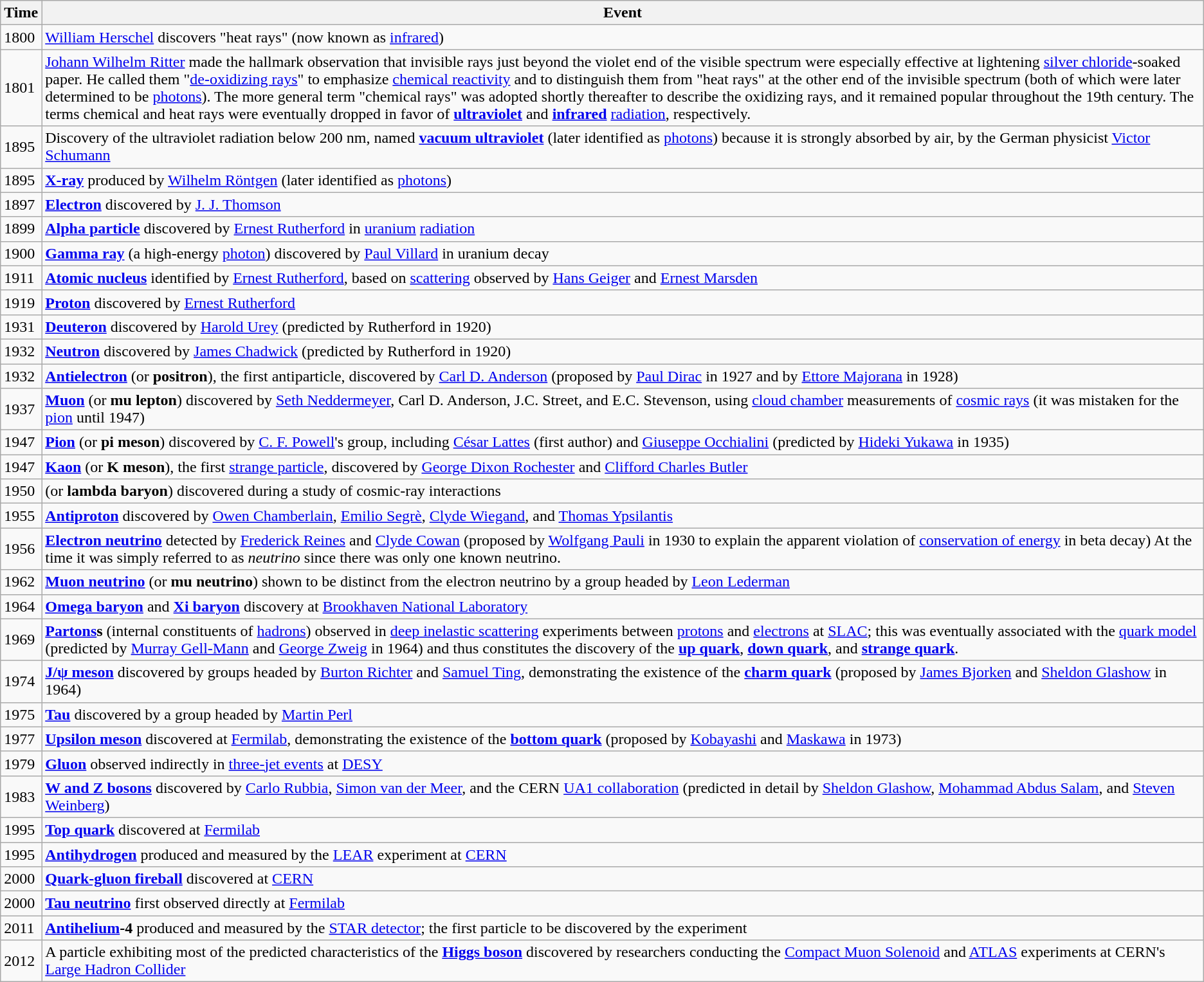<table class="wikitable">
<tr>
<th>Time</th>
<th>Event</th>
</tr>
<tr>
<td>1800</td>
<td><a href='#'>William Herschel</a> discovers "heat rays" (now known as <a href='#'>infrared</a>)</td>
</tr>
<tr>
<td>1801</td>
<td><a href='#'>Johann Wilhelm Ritter</a> made the hallmark observation that invisible rays just beyond the violet end of the visible spectrum were especially effective at lightening <a href='#'>silver chloride</a>-soaked paper. He called them "<a href='#'>de-oxidizing rays</a>" to emphasize <a href='#'>chemical reactivity</a> and to distinguish them from "heat rays" at the other end of the invisible spectrum (both of which were later determined to be <a href='#'>photons</a>). The more general term "chemical rays" was adopted shortly thereafter to describe the oxidizing rays, and it remained popular throughout the 19th century. The terms chemical and heat rays were eventually dropped in favor of <strong><a href='#'>ultraviolet</a></strong> and <strong><a href='#'>infrared</a></strong> <a href='#'>radiation</a>, respectively.</td>
</tr>
<tr>
<td>1895</td>
<td>Discovery of the ultraviolet radiation below 200 nm, named <strong><a href='#'>vacuum ultraviolet</a></strong> (later identified as <a href='#'>photons</a>) because it is strongly absorbed by air, by the German physicist <a href='#'>Victor Schumann</a></td>
</tr>
<tr>
<td>1895</td>
<td><strong><a href='#'>X-ray</a></strong> produced by <a href='#'>Wilhelm Röntgen</a> (later identified as <a href='#'>photons</a>)</td>
</tr>
<tr>
<td>1897</td>
<td><strong><a href='#'>Electron</a></strong> discovered by <a href='#'>J. J. Thomson</a></td>
</tr>
<tr>
<td>1899</td>
<td><strong><a href='#'>Alpha particle</a></strong> discovered by <a href='#'>Ernest Rutherford</a> in <a href='#'>uranium</a> <a href='#'>radiation</a></td>
</tr>
<tr>
<td>1900</td>
<td><strong><a href='#'>Gamma ray</a></strong> (a high-energy <a href='#'>photon</a>) discovered by <a href='#'>Paul Villard</a> in uranium decay</td>
</tr>
<tr>
<td>1911</td>
<td><strong><a href='#'>Atomic nucleus</a></strong> identified by <a href='#'>Ernest Rutherford</a>, based on <a href='#'>scattering</a> observed by <a href='#'>Hans Geiger</a> and <a href='#'>Ernest Marsden</a></td>
</tr>
<tr>
<td>1919</td>
<td><strong><a href='#'>Proton</a></strong> discovered by <a href='#'>Ernest Rutherford</a></td>
</tr>
<tr>
<td>1931</td>
<td><strong><a href='#'>Deuteron</a></strong> discovered by <a href='#'>Harold Urey</a> (predicted by Rutherford in 1920)</td>
</tr>
<tr>
<td>1932</td>
<td><strong><a href='#'>Neutron</a></strong> discovered by <a href='#'>James Chadwick</a> (predicted by Rutherford in 1920) </td>
</tr>
<tr>
<td>1932</td>
<td><strong><a href='#'>Antielectron</a></strong> (or <strong>positron</strong>), the first antiparticle, discovered by <a href='#'>Carl D. Anderson</a> (proposed by <a href='#'>Paul Dirac</a> in 1927 and by <a href='#'>Ettore Majorana</a> in 1928)</td>
</tr>
<tr>
<td>1937</td>
<td><strong><a href='#'>Muon</a></strong> (or <strong>mu lepton</strong>) discovered by <a href='#'>Seth Neddermeyer</a>, Carl D. Anderson, J.C. Street, and E.C. Stevenson, using <a href='#'>cloud chamber</a> measurements of <a href='#'>cosmic rays</a> (it was mistaken for the <a href='#'>pion</a> until 1947)</td>
</tr>
<tr>
<td>1947</td>
<td><strong><a href='#'>Pion</a></strong> (or <strong>pi meson</strong>) discovered by <a href='#'>C. F. Powell</a>'s group, including <a href='#'>César Lattes</a> (first author) and <a href='#'>Giuseppe Occhialini</a> (predicted by <a href='#'>Hideki Yukawa</a> in 1935)</td>
</tr>
<tr>
<td>1947</td>
<td><strong><a href='#'>Kaon</a></strong> (or <strong>K meson</strong>), the first <a href='#'>strange particle</a>, discovered by <a href='#'>George Dixon Rochester</a> and <a href='#'>Clifford Charles Butler</a></td>
</tr>
<tr>
<td>1950</td>
<td><strong><a href='#'></a></strong> (or <strong>lambda baryon</strong>) discovered during a study of cosmic-ray interactions</td>
</tr>
<tr>
<td>1955</td>
<td><strong><a href='#'>Antiproton</a></strong> discovered by <a href='#'>Owen Chamberlain</a>, <a href='#'>Emilio Segrè</a>, <a href='#'>Clyde Wiegand</a>, and <a href='#'>Thomas Ypsilantis</a></td>
</tr>
<tr>
<td>1956</td>
<td><strong><a href='#'>Electron neutrino</a></strong> detected by <a href='#'>Frederick Reines</a> and <a href='#'>Clyde Cowan</a> (proposed by <a href='#'>Wolfgang Pauli</a> in 1930 to explain the apparent violation of <a href='#'>conservation of energy</a> in beta decay) At the time it was simply referred to as <em>neutrino</em> since there was only one known neutrino.<br></td>
</tr>
<tr>
<td>1962</td>
<td><strong><a href='#'>Muon neutrino</a></strong> (or <strong>mu neutrino</strong>) shown to be distinct from the electron neutrino by a group headed by <a href='#'>Leon Lederman</a></td>
</tr>
<tr>
<td>1964</td>
<td><strong><a href='#'>Omega baryon</a></strong> and <strong><a href='#'>Xi baryon</a></strong> discovery at <a href='#'>Brookhaven National Laboratory</a></td>
</tr>
<tr>
<td>1969</td>
<td><strong><a href='#'>Partons</a>s</strong> (internal constituents of <a href='#'>hadrons</a>) observed in <a href='#'>deep inelastic scattering</a> experiments between <a href='#'>protons</a> and <a href='#'>electrons</a> at <a href='#'>SLAC</a>; this was eventually associated with the <a href='#'>quark model</a> (predicted by <a href='#'>Murray Gell-Mann</a> and <a href='#'>George Zweig</a> in 1964) and thus constitutes the discovery of the <strong><a href='#'>up quark</a></strong>, <strong><a href='#'>down quark</a></strong>, and <strong><a href='#'>strange quark</a></strong>.</td>
</tr>
<tr>
<td>1974</td>
<td><strong><a href='#'>J/ψ meson</a></strong> discovered by groups headed by <a href='#'>Burton Richter</a> and <a href='#'>Samuel Ting</a>, demonstrating the existence of the <strong><a href='#'>charm quark</a></strong> (proposed by <a href='#'>James Bjorken</a> and <a href='#'>Sheldon Glashow</a> in 1964)</td>
</tr>
<tr>
<td>1975</td>
<td><strong><a href='#'>Tau</a></strong> discovered by a group headed by <a href='#'>Martin Perl</a></td>
</tr>
<tr>
<td>1977</td>
<td><strong><a href='#'>Upsilon meson</a></strong> discovered at <a href='#'>Fermilab</a>, demonstrating the existence of the <strong><a href='#'>bottom quark</a></strong> (proposed by <a href='#'>Kobayashi</a> and <a href='#'>Maskawa</a> in 1973)</td>
</tr>
<tr>
<td>1979</td>
<td><strong><a href='#'>Gluon</a></strong> observed indirectly in <a href='#'>three-jet events</a> at <a href='#'>DESY</a></td>
</tr>
<tr>
<td>1983</td>
<td><strong><a href='#'>W and Z bosons</a></strong> discovered by <a href='#'>Carlo Rubbia</a>, <a href='#'>Simon van der Meer</a>, and the CERN <a href='#'>UA1 collaboration</a> (predicted in detail by <a href='#'>Sheldon Glashow</a>, <a href='#'>Mohammad Abdus Salam</a>, and <a href='#'>Steven Weinberg</a>)</td>
</tr>
<tr>
<td>1995</td>
<td><strong><a href='#'>Top quark</a></strong> discovered at <a href='#'>Fermilab</a></td>
</tr>
<tr>
<td>1995</td>
<td><strong><a href='#'>Antihydrogen</a></strong> produced and measured by the <a href='#'>LEAR</a> experiment at <a href='#'>CERN</a></td>
</tr>
<tr>
<td>2000</td>
<td><strong><a href='#'>Quark-gluon fireball</a></strong> discovered at <a href='#'>CERN</a></td>
</tr>
<tr>
<td>2000</td>
<td><strong><a href='#'>Tau neutrino</a></strong> first observed directly at <a href='#'>Fermilab</a></td>
</tr>
<tr>
<td>2011</td>
<td><strong><a href='#'>Antihelium</a>-4</strong> produced and measured by the <a href='#'>STAR detector</a>; the first particle to be discovered by the experiment</td>
</tr>
<tr>
<td>2012</td>
<td>A particle exhibiting most of the predicted characteristics of the <strong><a href='#'>Higgs boson</a></strong> discovered by researchers conducting the <a href='#'>Compact Muon Solenoid</a> and <a href='#'>ATLAS</a> experiments at CERN's <a href='#'>Large Hadron Collider</a></td>
</tr>
</table>
